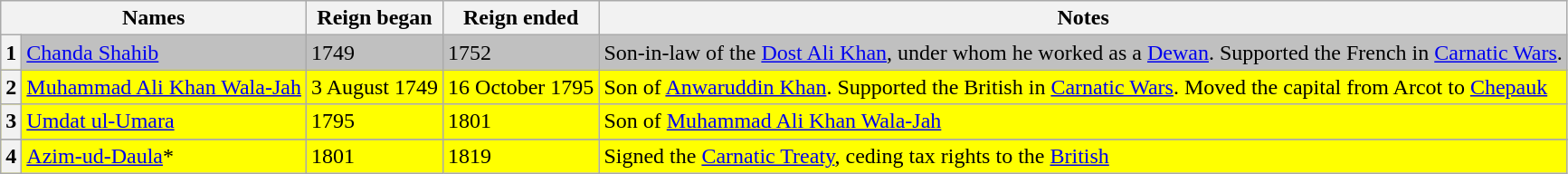<table class="wikitable">
<tr>
<th colspan=2>Names</th>
<th>Reign began</th>
<th>Reign ended</th>
<th>Notes</th>
</tr>
<tr style="background:silver">
<th>1</th>
<td><a href='#'>Chanda Shahib</a></td>
<td>1749</td>
<td>1752</td>
<td>Son-in-law of the <a href='#'>Dost Ali Khan</a>, under whom he worked as a <a href='#'>Dewan</a>. Supported the French in <a href='#'>Carnatic Wars</a>.</td>
</tr>
<tr style="background:yellow">
<th>2</th>
<td><a href='#'>Muhammad Ali Khan Wala-Jah</a></td>
<td>3 August 1749</td>
<td>16 October 1795</td>
<td>Son of <a href='#'>Anwaruddin Khan</a>. Supported the British in <a href='#'>Carnatic Wars</a>. Moved the capital from Arcot to <a href='#'>Chepauk</a></td>
</tr>
<tr style="background:yellow">
<th>3</th>
<td><a href='#'>Umdat ul-Umara</a></td>
<td>1795</td>
<td>1801</td>
<td>Son of <a href='#'>Muhammad Ali Khan Wala-Jah</a></td>
</tr>
<tr>
</tr>
<tr style="background:yellow">
<th>4</th>
<td><a href='#'>Azim-ud-Daula</a>*</td>
<td>1801</td>
<td>1819</td>
<td>Signed the <a href='#'>Carnatic Treaty</a>, ceding tax rights to the <a href='#'>British</a></td>
</tr>
</table>
